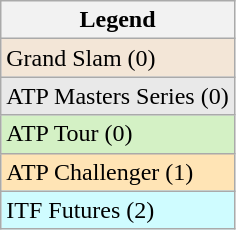<table class="wikitable sortable mw-collapsible mw-collapsed">
<tr>
<th>Legend</th>
</tr>
<tr style="background:#f3e6d7;">
<td>Grand Slam (0)</td>
</tr>
<tr style="background:#e9e9e9;">
<td>ATP Masters Series (0)</td>
</tr>
<tr style="background:#d4f1c5;">
<td>ATP Tour (0)</td>
</tr>
<tr bgcolor="moccasin">
<td>ATP Challenger (1)</td>
</tr>
<tr bgcolor="CFFCFF">
<td>ITF Futures (2)</td>
</tr>
</table>
